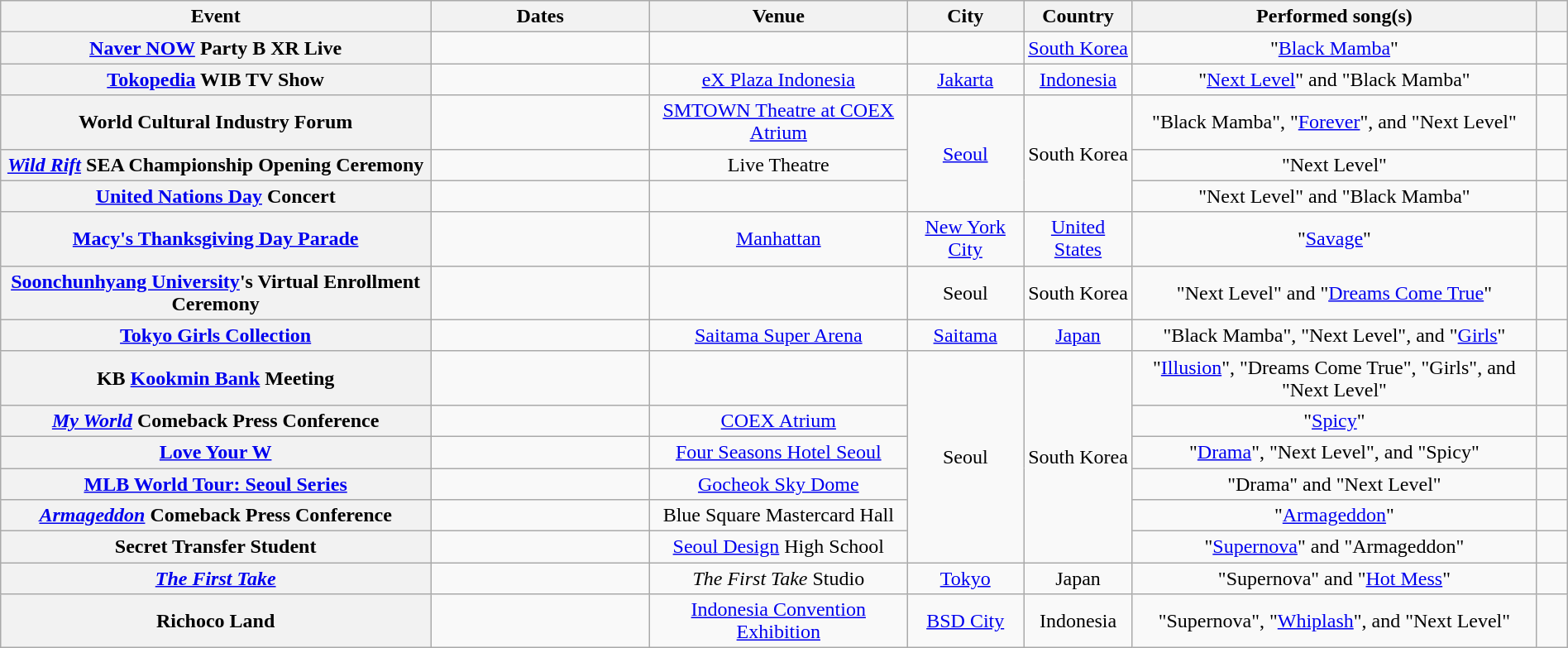<table class="wikitable sortable plainrowheaders" style="text-align:center;" width=100%>
<tr>
<th scope="col">Event</th>
<th scope="col" width="14%">Dates</th>
<th scope="col">Venue</th>
<th scope="col">City</th>
<th scope="col">Country</th>
<th scope="col">Performed song(s)</th>
<th scope="col" width="2%" class="unsortable"></th>
</tr>
<tr>
<th scope="row"><a href='#'>Naver NOW</a> Party B XR Live</th>
<td></td>
<td></td>
<td></td>
<td><a href='#'>South Korea</a></td>
<td>"<a href='#'>Black Mamba</a>"</td>
<td></td>
</tr>
<tr>
<th scope="row"><a href='#'>Tokopedia</a> WIB TV Show</th>
<td></td>
<td><a href='#'>eX Plaza Indonesia</a></td>
<td><a href='#'>Jakarta</a></td>
<td><a href='#'>Indonesia</a></td>
<td>"<a href='#'>Next Level</a>" and "Black Mamba"</td>
<td></td>
</tr>
<tr>
<th scope="row">World Cultural Industry Forum</th>
<td></td>
<td><a href='#'>SMTOWN Theatre at COEX Atrium</a></td>
<td rowspan="3"><a href='#'>Seoul</a></td>
<td rowspan="3">South Korea</td>
<td>"Black Mamba", "<a href='#'>Forever</a>", and "Next Level"</td>
<td></td>
</tr>
<tr>
<th scope="row"><em><a href='#'>Wild Rift</a></em> SEA Championship Opening Ceremony</th>
<td></td>
<td>Live Theatre</td>
<td>"Next Level"</td>
<td></td>
</tr>
<tr>
<th scope="row"><a href='#'>United Nations Day</a> Concert</th>
<td></td>
<td></td>
<td>"Next Level" and "Black Mamba"</td>
<td></td>
</tr>
<tr>
<th scope="row"><a href='#'>Macy's Thanksgiving Day Parade</a></th>
<td></td>
<td><a href='#'>Manhattan</a></td>
<td><a href='#'>New York City</a></td>
<td><a href='#'>United States</a></td>
<td>"<a href='#'>Savage</a>"</td>
<td></td>
</tr>
<tr>
<th scope="row"><a href='#'>Soonchunhyang University</a>'s Virtual Enrollment Ceremony</th>
<td></td>
<td></td>
<td>Seoul</td>
<td>South Korea</td>
<td>"Next Level" and "<a href='#'>Dreams Come True</a>"</td>
<td></td>
</tr>
<tr>
<th scope="row"><a href='#'>Tokyo Girls Collection</a></th>
<td></td>
<td><a href='#'>Saitama Super Arena</a></td>
<td><a href='#'>Saitama</a></td>
<td><a href='#'>Japan</a></td>
<td>"Black Mamba", "Next Level", and "<a href='#'>Girls</a>"</td>
<td></td>
</tr>
<tr>
<th scope="row">KB <a href='#'>Kookmin Bank</a> Meeting</th>
<td></td>
<td></td>
<td rowspan="6">Seoul</td>
<td rowspan="6">South Korea</td>
<td>"<a href='#'>Illusion</a>", "Dreams Come True", "Girls", and "Next Level"</td>
<td></td>
</tr>
<tr>
<th scope="row"><a href='#'><em>My World</em></a> Comeback Press Conference</th>
<td></td>
<td><a href='#'>COEX Atrium</a></td>
<td>"<a href='#'>Spicy</a>"</td>
<td></td>
</tr>
<tr>
<th scope="row"><a href='#'>Love Your W</a></th>
<td></td>
<td><a href='#'>Four Seasons Hotel Seoul</a></td>
<td>"<a href='#'>Drama</a>", "Next Level", and "Spicy"</td>
<td></td>
</tr>
<tr>
<th scope="row"><a href='#'>MLB World Tour: Seoul Series</a></th>
<td></td>
<td><a href='#'>Gocheok Sky Dome</a></td>
<td>"Drama" and "Next Level"</td>
<td></td>
</tr>
<tr>
<th scope="row"><em><a href='#'>Armageddon</a></em> Comeback Press Conference</th>
<td></td>
<td>Blue Square Mastercard Hall</td>
<td>"<a href='#'>Armageddon</a>"</td>
<td></td>
</tr>
<tr>
<th scope="row">Secret Transfer Student</th>
<td></td>
<td><a href='#'>Seoul Design</a> High School</td>
<td>"<a href='#'>Supernova</a>" and "Armageddon"</td>
<td></td>
</tr>
<tr>
<th scope="row"><em><a href='#'>The First Take</a></em></th>
<td></td>
<td><em>The First Take</em> Studio</td>
<td><a href='#'>Tokyo</a></td>
<td>Japan</td>
<td>"Supernova" and "<a href='#'>Hot Mess</a>"</td>
<td></td>
</tr>
<tr>
<th scope="row">Richoco Land</th>
<td></td>
<td><a href='#'>Indonesia Convention Exhibition</a></td>
<td><a href='#'>BSD City</a></td>
<td>Indonesia</td>
<td>"Supernova", "<a href='#'>Whiplash</a>", and "Next Level"</td>
<td></td>
</tr>
</table>
